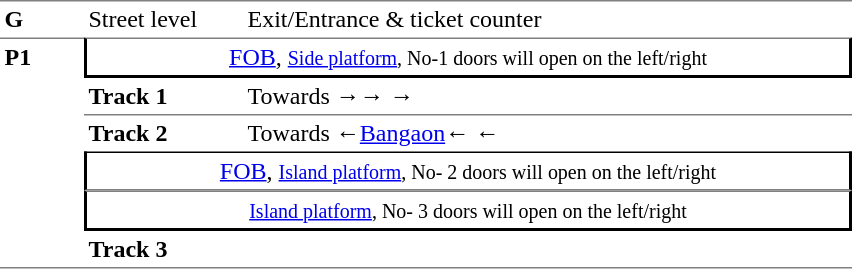<table table border=0 cellspacing=0 cellpadding=3>
<tr>
<td style="border-top:solid 1px gray;" width=50 valign=top><strong>G</strong></td>
<td style="border-top:solid 1px gray;" width=100 valign=top>Street level</td>
<td style="border-top:solid 1px gray;" width=400 valign=top>Exit/Entrance & ticket counter</td>
</tr>
<tr>
<td style="border-top:solid 1px gray;border-bottom:solid 1px gray;" width=50 rowspan=6 valign=top><strong>P1</strong></td>
<td style="border-top:solid 1px gray;border-right:solid 2px black;border-left:solid 2px black;border-bottom:solid 2px black;text-align:center;" colspan=2><a href='#'>FOB</a>, <small><a href='#'>Side platform</a>, No-1 doors will open on the left/right</small></td>
</tr>
<tr>
<td style="border-bottom:solid 1px gray;" width=100><strong>Track 1</strong></td>
<td style="border-bottom:solid 1px gray;" width=400>Towards →→ →</td>
</tr>
<tr>
<td><strong>Track 2</strong></td>
<td> Towards ←<a href='#'>Bangaon</a>← ←</td>
</tr>
<tr>
<td style="border-top:solid 1px black;border-right:solid 2px black;border-left:solid 2px black;border-bottom:solid 1px gray;text-align:center;" colspan=2><a href='#'>FOB</a>, <small><a href='#'>Island platform</a>, No- 2 doors will open on the left/right </small></td>
</tr>
<tr>
<td style="border-top:solid 1px gray;border-right:solid 2px black;border-left:solid 2px black;border-bottom:solid 2px black;text-align:center;" colspan=2><small><a href='#'>Island platform</a>, No- 3 doors will open on the left/right</small></td>
</tr>
<tr>
<td style="border-bottom:solid 1px gray;" width=100><strong>Track 3</strong></td>
<td style="border-bottom:solid 1px gray;" width=400></td>
</tr>
<tr>
</tr>
</table>
